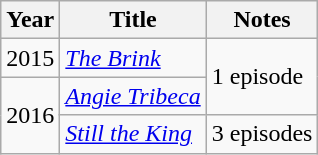<table class="wikitable">
<tr>
<th>Year</th>
<th>Title</th>
<th>Notes</th>
</tr>
<tr>
<td>2015</td>
<td><em><a href='#'>The Brink</a></em></td>
<td rowspan=2>1 episode</td>
</tr>
<tr>
<td rowspan=2>2016</td>
<td><em><a href='#'>Angie Tribeca</a></em></td>
</tr>
<tr>
<td><em><a href='#'>Still the King</a></em></td>
<td>3 episodes</td>
</tr>
</table>
